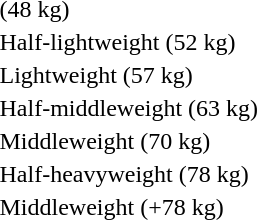<table>
<tr>
<td rowspan=2>(48 kg)<br></td>
<td rowspan=2></td>
<td rowspan=2></td>
<td></td>
</tr>
<tr>
<td></td>
</tr>
<tr>
<td rowspan=2>Half-lightweight (52 kg)<br></td>
<td rowspan=2></td>
<td rowspan=2></td>
<td></td>
</tr>
<tr>
<td></td>
</tr>
<tr>
<td rowspan=2>Lightweight (57 kg)<br></td>
<td rowspan=2></td>
<td rowspan=2></td>
<td></td>
</tr>
<tr>
<td></td>
</tr>
<tr>
<td rowspan=2>Half-middleweight (63 kg)<br></td>
<td rowspan=2></td>
<td rowspan=2></td>
<td></td>
</tr>
<tr>
<td></td>
</tr>
<tr>
<td rowspan=2>Middleweight (70 kg)<br></td>
<td rowspan=2></td>
<td rowspan=2></td>
<td></td>
</tr>
<tr>
<td></td>
</tr>
<tr>
<td rowspan=2>Half-heavyweight (78 kg)<br></td>
<td rowspan=2></td>
<td rowspan=2></td>
<td></td>
</tr>
<tr>
<td></td>
</tr>
<tr>
<td rowspan=2>Middleweight (+78 kg)<br></td>
<td rowspan=2></td>
<td rowspan=2></td>
<td></td>
</tr>
<tr>
<td></td>
</tr>
</table>
